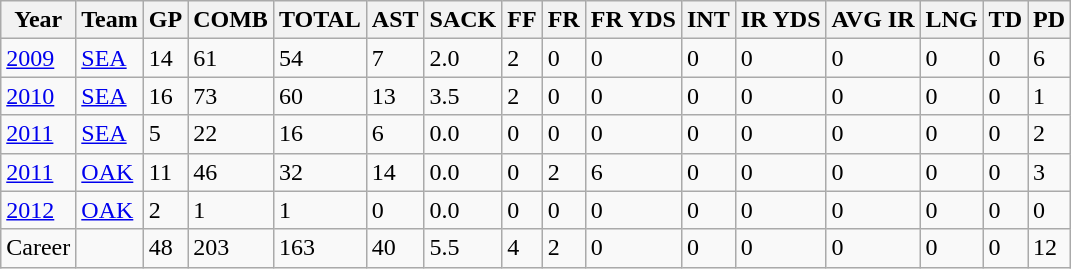<table class="wikitable">
<tr>
<th>Year</th>
<th>Team</th>
<th>GP</th>
<th>COMB</th>
<th>TOTAL</th>
<th>AST</th>
<th>SACK</th>
<th>FF</th>
<th>FR</th>
<th>FR YDS</th>
<th>INT</th>
<th>IR YDS</th>
<th>AVG IR</th>
<th>LNG</th>
<th>TD</th>
<th>PD</th>
</tr>
<tr>
<td><a href='#'>2009</a></td>
<td><a href='#'>SEA</a></td>
<td>14</td>
<td>61</td>
<td>54</td>
<td>7</td>
<td>2.0</td>
<td>2</td>
<td>0</td>
<td>0</td>
<td>0</td>
<td>0</td>
<td>0</td>
<td>0</td>
<td>0</td>
<td>6</td>
</tr>
<tr>
<td><a href='#'>2010</a></td>
<td><a href='#'>SEA</a></td>
<td>16</td>
<td>73</td>
<td>60</td>
<td>13</td>
<td>3.5</td>
<td>2</td>
<td>0</td>
<td>0</td>
<td>0</td>
<td>0</td>
<td>0</td>
<td>0</td>
<td>0</td>
<td>1</td>
</tr>
<tr>
<td><a href='#'>2011</a></td>
<td><a href='#'>SEA</a></td>
<td>5</td>
<td>22</td>
<td>16</td>
<td>6</td>
<td>0.0</td>
<td>0</td>
<td>0</td>
<td>0</td>
<td>0</td>
<td>0</td>
<td>0</td>
<td>0</td>
<td>0</td>
<td>2</td>
</tr>
<tr>
<td><a href='#'>2011</a></td>
<td><a href='#'>OAK</a></td>
<td>11</td>
<td>46</td>
<td>32</td>
<td>14</td>
<td>0.0</td>
<td>0</td>
<td>2</td>
<td>6</td>
<td>0</td>
<td>0</td>
<td>0</td>
<td>0</td>
<td>0</td>
<td>3</td>
</tr>
<tr>
<td><a href='#'>2012</a></td>
<td><a href='#'>OAK</a></td>
<td>2</td>
<td>1</td>
<td>1</td>
<td>0</td>
<td>0.0</td>
<td>0</td>
<td>0</td>
<td>0</td>
<td>0</td>
<td>0</td>
<td>0</td>
<td>0</td>
<td>0</td>
<td>0</td>
</tr>
<tr>
<td>Career</td>
<td></td>
<td>48</td>
<td>203</td>
<td>163</td>
<td>40</td>
<td>5.5</td>
<td>4</td>
<td>2</td>
<td>0</td>
<td>0</td>
<td>0</td>
<td>0</td>
<td>0</td>
<td>0</td>
<td>12</td>
</tr>
</table>
